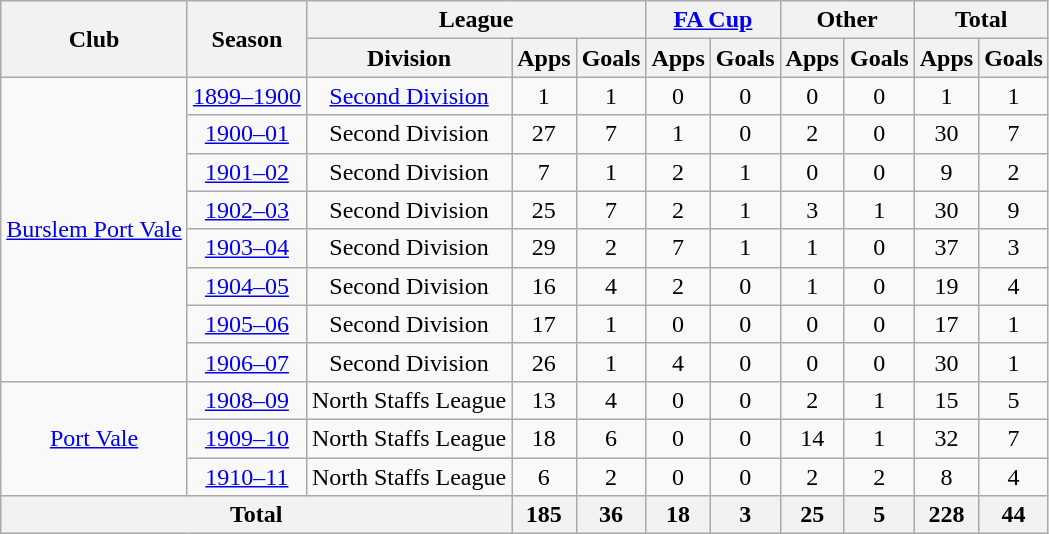<table class="wikitable" style="text-align:center">
<tr>
<th rowspan="2">Club</th>
<th rowspan="2">Season</th>
<th colspan="3">League</th>
<th colspan="2"><a href='#'>FA Cup</a></th>
<th colspan="2">Other</th>
<th colspan="2">Total</th>
</tr>
<tr>
<th>Division</th>
<th>Apps</th>
<th>Goals</th>
<th>Apps</th>
<th>Goals</th>
<th>Apps</th>
<th>Goals</th>
<th>Apps</th>
<th>Goals</th>
</tr>
<tr>
<td rowspan="8"><a href='#'>Burslem Port Vale</a></td>
<td><a href='#'>1899–1900</a></td>
<td><a href='#'>Second Division</a></td>
<td>1</td>
<td>1</td>
<td>0</td>
<td>0</td>
<td>0</td>
<td>0</td>
<td>1</td>
<td>1</td>
</tr>
<tr>
<td><a href='#'>1900–01</a></td>
<td>Second Division</td>
<td>27</td>
<td>7</td>
<td>1</td>
<td>0</td>
<td>2</td>
<td>0</td>
<td>30</td>
<td>7</td>
</tr>
<tr>
<td><a href='#'>1901–02</a></td>
<td>Second Division</td>
<td>7</td>
<td>1</td>
<td>2</td>
<td>1</td>
<td>0</td>
<td>0</td>
<td>9</td>
<td>2</td>
</tr>
<tr>
<td><a href='#'>1902–03</a></td>
<td>Second Division</td>
<td>25</td>
<td>7</td>
<td>2</td>
<td>1</td>
<td>3</td>
<td>1</td>
<td>30</td>
<td>9</td>
</tr>
<tr>
<td><a href='#'>1903–04</a></td>
<td>Second Division</td>
<td>29</td>
<td>2</td>
<td>7</td>
<td>1</td>
<td>1</td>
<td>0</td>
<td>37</td>
<td>3</td>
</tr>
<tr>
<td><a href='#'>1904–05</a></td>
<td>Second Division</td>
<td>16</td>
<td>4</td>
<td>2</td>
<td>0</td>
<td>1</td>
<td>0</td>
<td>19</td>
<td>4</td>
</tr>
<tr>
<td><a href='#'>1905–06</a></td>
<td>Second Division</td>
<td>17</td>
<td>1</td>
<td>0</td>
<td>0</td>
<td>0</td>
<td>0</td>
<td>17</td>
<td>1</td>
</tr>
<tr>
<td><a href='#'>1906–07</a></td>
<td>Second Division</td>
<td>26</td>
<td>1</td>
<td>4</td>
<td>0</td>
<td>0</td>
<td>0</td>
<td>30</td>
<td>1</td>
</tr>
<tr>
<td rowspan="3"><a href='#'>Port Vale</a></td>
<td><a href='#'>1908–09</a></td>
<td>North Staffs League</td>
<td>13</td>
<td>4</td>
<td>0</td>
<td>0</td>
<td>2</td>
<td>1</td>
<td>15</td>
<td>5</td>
</tr>
<tr>
<td><a href='#'>1909–10</a></td>
<td>North Staffs League</td>
<td>18</td>
<td>6</td>
<td>0</td>
<td>0</td>
<td>14</td>
<td>1</td>
<td>32</td>
<td>7</td>
</tr>
<tr>
<td><a href='#'>1910–11</a></td>
<td>North Staffs League</td>
<td>6</td>
<td>2</td>
<td>0</td>
<td>0</td>
<td>2</td>
<td>2</td>
<td>8</td>
<td>4</td>
</tr>
<tr>
<th colspan="3">Total</th>
<th>185</th>
<th>36</th>
<th>18</th>
<th>3</th>
<th>25</th>
<th>5</th>
<th>228</th>
<th>44</th>
</tr>
</table>
